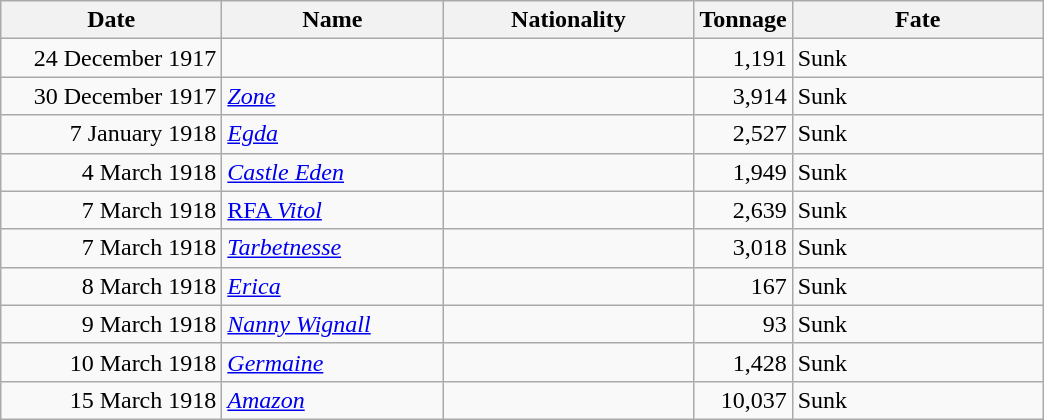<table class="wikitable sortable">
<tr>
<th width="140px">Date</th>
<th width="140px">Name</th>
<th width="160px">Nationality</th>
<th width="25px">Tonnage</th>
<th width="160px">Fate</th>
</tr>
<tr>
<td align="right">24 December 1917</td>
<td align="left"></td>
<td align="left"></td>
<td align="right">1,191</td>
<td align="left">Sunk</td>
</tr>
<tr>
<td align="right">30 December 1917</td>
<td align="left"><a href='#'><em>Zone</em></a></td>
<td align="left"></td>
<td align="right">3,914</td>
<td align="left">Sunk</td>
</tr>
<tr>
<td align="right">7 January 1918</td>
<td align="left"><a href='#'><em>Egda</em></a></td>
<td align="left"></td>
<td align="right">2,527</td>
<td align="left">Sunk</td>
</tr>
<tr>
<td align="right">4 March 1918</td>
<td align="left"><a href='#'><em>Castle Eden</em></a></td>
<td align="left"></td>
<td align="right">1,949</td>
<td align="left">Sunk</td>
</tr>
<tr>
<td align="right">7 March 1918</td>
<td align="left"><a href='#'>RFA <em>Vitol</em></a></td>
<td align="left"></td>
<td align="right">2,639</td>
<td align="left">Sunk</td>
</tr>
<tr>
<td align="right">7 March 1918</td>
<td align="left"><a href='#'><em>Tarbetnesse</em></a></td>
<td align="left"></td>
<td align="right">3,018</td>
<td align="left">Sunk</td>
</tr>
<tr>
<td align="right">8 March 1918</td>
<td align="left"><a href='#'><em>Erica</em></a></td>
<td align="left"></td>
<td align="right">167</td>
<td align="left">Sunk</td>
</tr>
<tr>
<td align="right">9 March 1918</td>
<td align="left"><a href='#'><em>Nanny Wignall</em></a></td>
<td align="left"></td>
<td align="right">93</td>
<td align="left">Sunk</td>
</tr>
<tr>
<td align="right">10 March 1918</td>
<td align="left"><a href='#'><em>Germaine</em></a></td>
<td align="left"></td>
<td align="right">1,428</td>
<td align="left">Sunk</td>
</tr>
<tr>
<td align="right">15 March 1918</td>
<td align="left"><a href='#'><em>Amazon</em></a></td>
<td align="left"></td>
<td align="right">10,037</td>
<td align="left">Sunk</td>
</tr>
</table>
